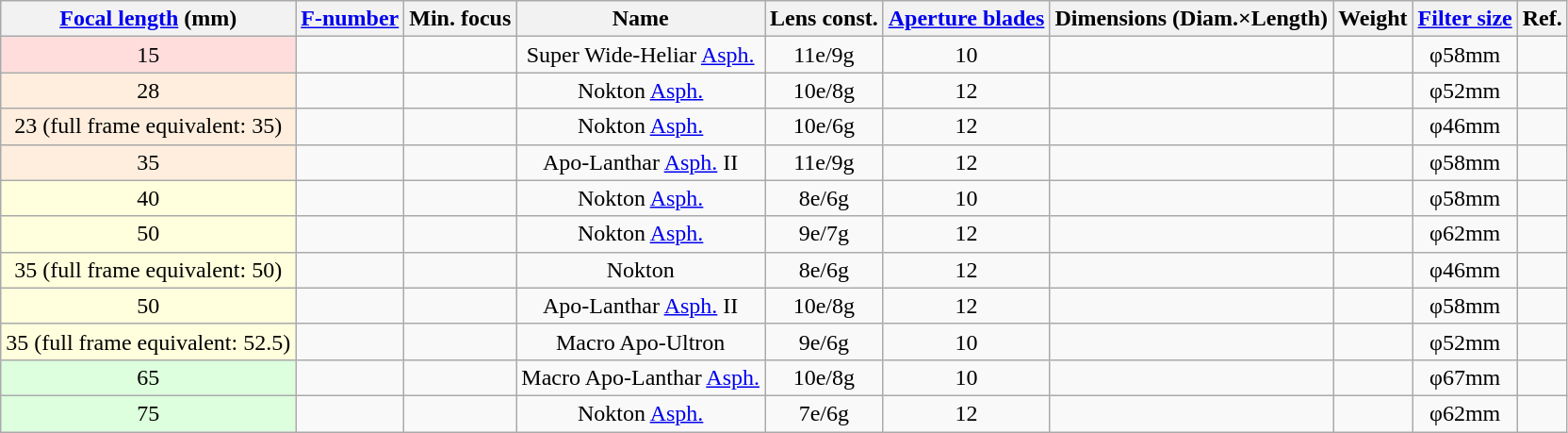<table class="wikitable sortable" style="font-size:100%;text-align:center;">
<tr>
<th><a href='#'>Focal length</a> (mm)</th>
<th><a href='#'>F-number</a></th>
<th>Min. focus</th>
<th>Name</th>
<th>Lens const.</th>
<th><a href='#'>Aperture blades</a></th>
<th>Dimensions (Diam.×Length)</th>
<th>Weight</th>
<th><a href='#'>Filter size</a></th>
<th class="unsortable">Ref.</th>
</tr>
<tr>
<td ! style = "background:#fdd;">15</td>
<td></td>
<td></td>
<td>Super Wide-Heliar <a href='#'>Asph.</a></td>
<td>11e/9g</td>
<td>10</td>
<td></td>
<td></td>
<td>φ58mm</td>
<td></td>
</tr>
<tr>
<td ! style = "background:#fed;">28</td>
<td></td>
<td></td>
<td>Nokton <a href='#'>Asph.</a></td>
<td>10e/8g</td>
<td>12</td>
<td></td>
<td></td>
<td>φ52mm</td>
<td></td>
</tr>
<tr>
<td ! style = "background:#fed;" data-sort-value="35">23 (full frame equivalent: 35)</td>
<td></td>
<td></td>
<td>Nokton <a href='#'>Asph.</a></td>
<td>10e/6g</td>
<td>12</td>
<td></td>
<td></td>
<td>φ46mm</td>
<td></td>
</tr>
<tr>
<td ! style = "background:#fed;">35</td>
<td></td>
<td></td>
<td>Apo-Lanthar <a href='#'>Asph.</a> II</td>
<td>11e/9g</td>
<td>12</td>
<td></td>
<td></td>
<td>φ58mm</td>
<td></td>
</tr>
<tr>
<td ! style = "background:#ffd;">40</td>
<td></td>
<td></td>
<td>Nokton <a href='#'>Asph.</a></td>
<td>8e/6g</td>
<td>10</td>
<td></td>
<td></td>
<td>φ58mm</td>
<td></td>
</tr>
<tr>
<td ! style = "background:#ffd;">50</td>
<td></td>
<td></td>
<td>Nokton <a href='#'>Asph.</a></td>
<td>9e/7g</td>
<td>12</td>
<td></td>
<td></td>
<td>φ62mm</td>
<td></td>
</tr>
<tr>
<td ! style = "background:#ffd;" data-sort-value="50">35 (full frame equivalent: 50)</td>
<td></td>
<td></td>
<td>Nokton</td>
<td>8e/6g</td>
<td>12</td>
<td></td>
<td></td>
<td>φ46mm</td>
<td></td>
</tr>
<tr>
<td ! style = "background:#ffd;">50</td>
<td></td>
<td></td>
<td>Apo-Lanthar <a href='#'>Asph.</a> II</td>
<td>10e/8g</td>
<td>12</td>
<td></td>
<td></td>
<td>φ58mm</td>
<td></td>
</tr>
<tr>
<td ! style = "background:#ffd;" data-sort-value="52.5">35 (full frame equivalent: 52.5)</td>
<td></td>
<td></td>
<td>Macro Apo-Ultron</td>
<td>9e/6g</td>
<td>10</td>
<td></td>
<td></td>
<td>φ52mm</td>
<td></td>
</tr>
<tr>
<td ! style = "background:#dfd;">65</td>
<td></td>
<td></td>
<td>Macro Apo-Lanthar <a href='#'>Asph.</a></td>
<td>10e/8g</td>
<td>10</td>
<td></td>
<td></td>
<td>φ67mm</td>
<td></td>
</tr>
<tr>
<td ! style = "background:#dfd;">75</td>
<td></td>
<td></td>
<td>Nokton <a href='#'>Asph.</a></td>
<td>7e/6g</td>
<td>12</td>
<td></td>
<td></td>
<td>φ62mm</td>
<td></td>
</tr>
</table>
